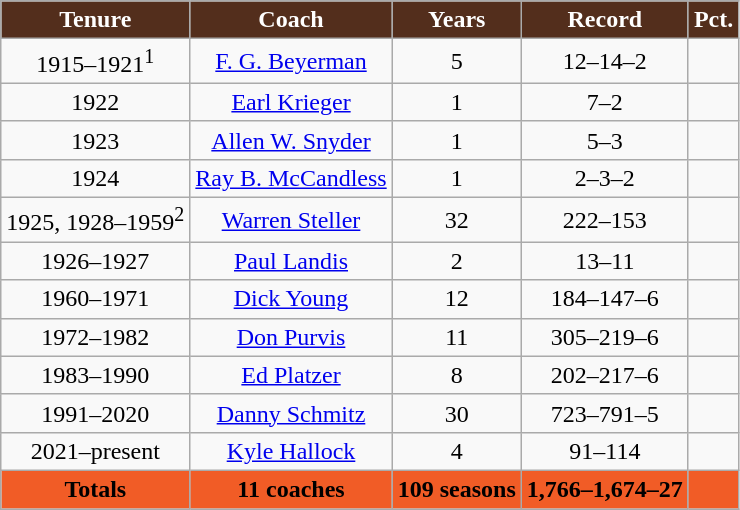<table class="wikitable sortable">
<tr>
<th style="background: #532E1C; color:white;">Tenure</th>
<th style="background: #532E1C; color:white;">Coach</th>
<th style="background: #532E1C; color:white;">Years</th>
<th style="background: #532E1C; color:white;">Record</th>
<th style="background: #532E1C; color:white;">Pct.</th>
</tr>
<tr align="center">
<td>1915–1921<sup>1</sup></td>
<td><a href='#'>F. G. Beyerman</a></td>
<td>5</td>
<td>12–14–2</td>
<td></td>
</tr>
<tr align="center">
<td>1922</td>
<td><a href='#'>Earl Krieger</a></td>
<td>1</td>
<td>7–2</td>
<td></td>
</tr>
<tr align="center">
<td>1923</td>
<td><a href='#'>Allen W. Snyder</a></td>
<td>1</td>
<td>5–3</td>
<td></td>
</tr>
<tr align="center">
<td>1924</td>
<td><a href='#'>Ray B. McCandless</a></td>
<td>1</td>
<td>2–3–2</td>
<td></td>
</tr>
<tr align="center">
<td>1925, 1928–1959<sup>2</sup></td>
<td><a href='#'>Warren Steller</a></td>
<td>32</td>
<td>222–153</td>
<td></td>
</tr>
<tr align="center">
<td>1926–1927</td>
<td><a href='#'>Paul Landis</a></td>
<td>2</td>
<td>13–11</td>
<td></td>
</tr>
<tr align="center">
<td>1960–1971</td>
<td><a href='#'>Dick Young</a></td>
<td>12</td>
<td>184–147–6</td>
<td></td>
</tr>
<tr align="center">
<td>1972–1982</td>
<td><a href='#'>Don Purvis</a></td>
<td>11</td>
<td>305–219–6</td>
<td></td>
</tr>
<tr align="center">
<td>1983–1990</td>
<td><a href='#'>Ed Platzer</a></td>
<td>8</td>
<td>202–217–6</td>
<td></td>
</tr>
<tr align="center">
<td>1991–2020</td>
<td><a href='#'>Danny Schmitz</a></td>
<td>30</td>
<td>723–791–5</td>
<td></td>
</tr>
<tr align="center">
<td>2021–present</td>
<td><a href='#'>Kyle Hallock</a></td>
<td>4</td>
<td>91–114</td>
<td></td>
</tr>
<tr align="center" class="sortbottom">
<th style="background: #F15C26; color:black;">Totals</th>
<th style="background: #F15C26; color:black;">11 coaches</th>
<th style="background: #F15C26; color:black;">109 seasons</th>
<th style="background: #F15C26; color:black;">1,766–1,674–27</th>
<th style="background: #F15C26; color:black;"></th>
</tr>
</table>
